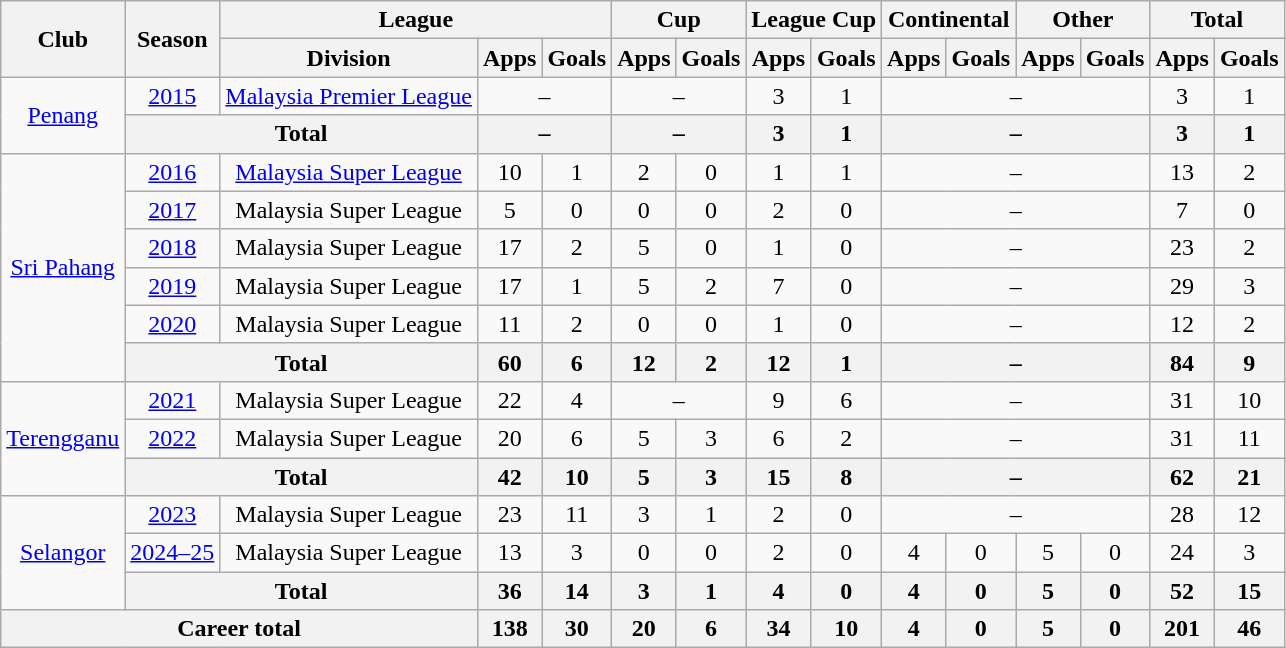<table class=wikitable style="text-align: center">
<tr>
<th rowspan=2>Club</th>
<th rowspan=2>Season</th>
<th colspan=3>League</th>
<th colspan=2>Cup</th>
<th colspan=2>League Cup</th>
<th colspan=2>Continental</th>
<th colspan=2>Other</th>
<th colspan=2>Total</th>
</tr>
<tr>
<th>Division</th>
<th>Apps</th>
<th>Goals</th>
<th>Apps</th>
<th>Goals</th>
<th>Apps</th>
<th>Goals</th>
<th>Apps</th>
<th>Goals</th>
<th>Apps</th>
<th>Goals</th>
<th>Apps</th>
<th>Goals</th>
</tr>
<tr>
<td rowspan="2"><a href='#'>Penang</a></td>
<td><a href='#'>2015</a></td>
<td><a href='#'>Malaysia Premier League</a></td>
<td colspan="2">–</td>
<td colspan="2">–</td>
<td>3</td>
<td>1</td>
<td colspan="4">–</td>
<td>3</td>
<td>1</td>
</tr>
<tr>
<th colspan=2>Total</th>
<th colspan="2">–</th>
<th colspan="2">–</th>
<th>3</th>
<th>1</th>
<th colspan="4">–</th>
<th>3</th>
<th>1</th>
</tr>
<tr>
<td rowspan="6"><a href='#'>Sri Pahang</a></td>
<td><a href='#'>2016</a></td>
<td><a href='#'>Malaysia Super League</a></td>
<td>10</td>
<td>1</td>
<td>2</td>
<td>0</td>
<td>1</td>
<td>1</td>
<td colspan="4">–</td>
<td>13</td>
<td>2</td>
</tr>
<tr>
<td><a href='#'>2017</a></td>
<td>Malaysia Super League</td>
<td>5</td>
<td>0</td>
<td>0</td>
<td>0</td>
<td>2</td>
<td>0</td>
<td colspan="4">–</td>
<td>7</td>
<td>0</td>
</tr>
<tr>
<td><a href='#'>2018</a></td>
<td>Malaysia Super League</td>
<td>17</td>
<td>2</td>
<td>5</td>
<td>0</td>
<td>1</td>
<td>0</td>
<td colspan="4">–</td>
<td>23</td>
<td>2</td>
</tr>
<tr>
<td><a href='#'>2019</a></td>
<td>Malaysia Super League</td>
<td>17</td>
<td>1</td>
<td>5</td>
<td>2</td>
<td>7</td>
<td>0</td>
<td colspan="4">–</td>
<td>29</td>
<td>3</td>
</tr>
<tr>
<td><a href='#'>2020</a></td>
<td>Malaysia Super League</td>
<td>11</td>
<td>2</td>
<td>0</td>
<td>0</td>
<td>1</td>
<td>0</td>
<td colspan="4">–</td>
<td>12</td>
<td>2</td>
</tr>
<tr>
<th colspan=2>Total</th>
<th>60</th>
<th>6</th>
<th>12</th>
<th>2</th>
<th>12</th>
<th>1</th>
<th colspan="4">–</th>
<th>84</th>
<th>9</th>
</tr>
<tr>
<td rowspan="3"><a href='#'>Terengganu</a></td>
<td><a href='#'>2021</a></td>
<td>Malaysia Super League</td>
<td>22</td>
<td>4</td>
<td colspan="2">–</td>
<td>9</td>
<td>6</td>
<td colspan="4">–</td>
<td>31</td>
<td>10</td>
</tr>
<tr>
<td><a href='#'>2022</a></td>
<td>Malaysia Super League</td>
<td>20</td>
<td>6</td>
<td>5</td>
<td>3</td>
<td>6</td>
<td>2</td>
<td colspan="4">–</td>
<td>31</td>
<td>11</td>
</tr>
<tr>
<th colspan=2>Total</th>
<th>42</th>
<th>10</th>
<th>5</th>
<th>3</th>
<th>15</th>
<th>8</th>
<th colspan="4">–</th>
<th>62</th>
<th>21</th>
</tr>
<tr>
<td rowspan="3"><a href='#'>Selangor</a></td>
<td><a href='#'>2023</a></td>
<td>Malaysia Super League</td>
<td>23</td>
<td>11</td>
<td>3</td>
<td>1</td>
<td>2</td>
<td>0</td>
<td colspan="4">–</td>
<td>28</td>
<td>12</td>
</tr>
<tr>
<td><a href='#'>2024–25</a></td>
<td>Malaysia Super League</td>
<td>13</td>
<td>3</td>
<td>0</td>
<td>0</td>
<td>2</td>
<td>0</td>
<td>4</td>
<td>0</td>
<td>5</td>
<td>0</td>
<td>24</td>
<td>3</td>
</tr>
<tr>
<th colspan=2>Total</th>
<th>36</th>
<th>14</th>
<th>3</th>
<th>1</th>
<th>4</th>
<th>0</th>
<th>4</th>
<th>0</th>
<th>5</th>
<th>0</th>
<th>52</th>
<th>15</th>
</tr>
<tr>
<th colspan=3>Career total</th>
<th>138</th>
<th>30</th>
<th>20</th>
<th>6</th>
<th>34</th>
<th>10</th>
<th>4</th>
<th>0</th>
<th>5</th>
<th>0</th>
<th>201</th>
<th>46</th>
</tr>
</table>
